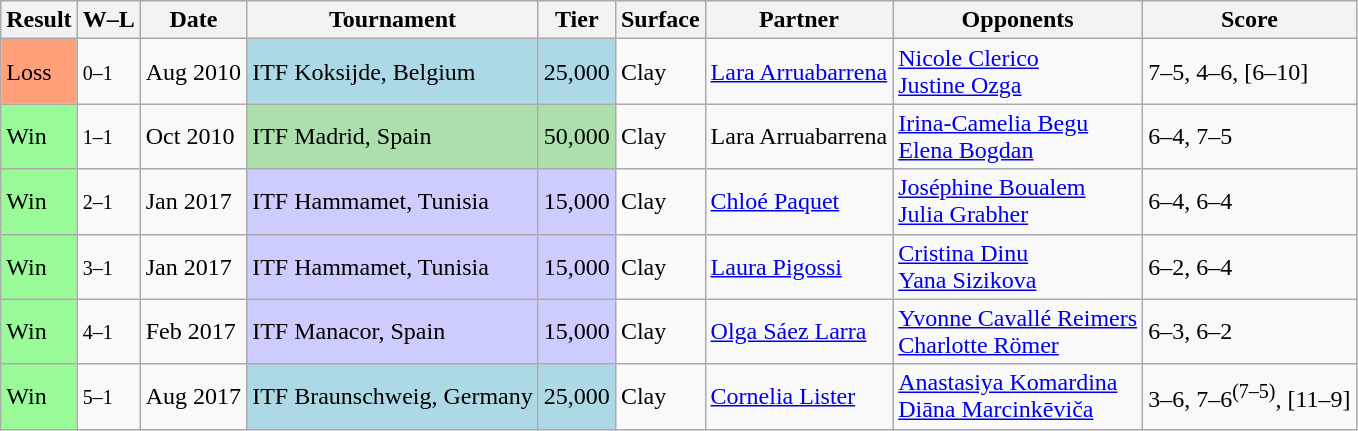<table class="sortable wikitable">
<tr>
<th>Result</th>
<th class="unsortable">W–L</th>
<th>Date</th>
<th>Tournament</th>
<th>Tier</th>
<th>Surface</th>
<th>Partner</th>
<th>Opponents</th>
<th class="unsortable">Score</th>
</tr>
<tr>
<td style="background:#ffa07a;">Loss</td>
<td><small>0–1</small></td>
<td>Aug 2010</td>
<td style="background:lightblue;">ITF Koksijde, Belgium</td>
<td style="background:lightblue;">25,000</td>
<td>Clay</td>
<td> <a href='#'>Lara Arruabarrena</a></td>
<td> <a href='#'>Nicole Clerico</a> <br>  <a href='#'>Justine Ozga</a></td>
<td>7–5, 4–6, [6–10]</td>
</tr>
<tr>
<td style="background:#98fb98;">Win</td>
<td><small>1–1</small></td>
<td>Oct 2010</td>
<td style="background:#addfad;">ITF Madrid, Spain</td>
<td style="background:#addfad;">50,000</td>
<td>Clay</td>
<td> Lara Arruabarrena</td>
<td> <a href='#'>Irina-Camelia Begu</a> <br>  <a href='#'>Elena Bogdan</a></td>
<td>6–4, 7–5</td>
</tr>
<tr>
<td style="background:#98fb98;">Win</td>
<td><small>2–1</small></td>
<td>Jan 2017</td>
<td style="background:#ccccff;">ITF Hammamet, Tunisia</td>
<td style="background:#ccccff;">15,000</td>
<td>Clay</td>
<td> <a href='#'>Chloé Paquet</a></td>
<td> <a href='#'>Joséphine Boualem</a> <br>  <a href='#'>Julia Grabher</a></td>
<td>6–4, 6–4</td>
</tr>
<tr>
<td style="background:#98fb98;">Win</td>
<td><small>3–1</small></td>
<td>Jan 2017</td>
<td style="background:#ccccff;">ITF Hammamet, Tunisia</td>
<td style="background:#ccccff;">15,000</td>
<td>Clay</td>
<td> <a href='#'>Laura Pigossi</a></td>
<td> <a href='#'>Cristina Dinu</a> <br>  <a href='#'>Yana Sizikova</a></td>
<td>6–2, 6–4</td>
</tr>
<tr>
<td style="background:#98fb98;">Win</td>
<td><small>4–1</small></td>
<td>Feb 2017</td>
<td style="background:#ccccff;">ITF Manacor, Spain</td>
<td style="background:#ccccff;">15,000</td>
<td>Clay</td>
<td> <a href='#'>Olga Sáez Larra</a></td>
<td> <a href='#'>Yvonne Cavallé Reimers</a> <br>  <a href='#'>Charlotte Römer</a></td>
<td>6–3, 6–2</td>
</tr>
<tr>
<td bgcolor=98FB98>Win</td>
<td><small>5–1</small></td>
<td>Aug 2017</td>
<td style="background:lightblue;">ITF Braunschweig, Germany</td>
<td style="background:lightblue;">25,000</td>
<td>Clay</td>
<td> <a href='#'>Cornelia Lister</a></td>
<td> <a href='#'>Anastasiya Komardina</a> <br>  <a href='#'>Diāna Marcinkēviča</a></td>
<td>3–6, 7–6<sup>(7–5)</sup>, [11–9]</td>
</tr>
</table>
